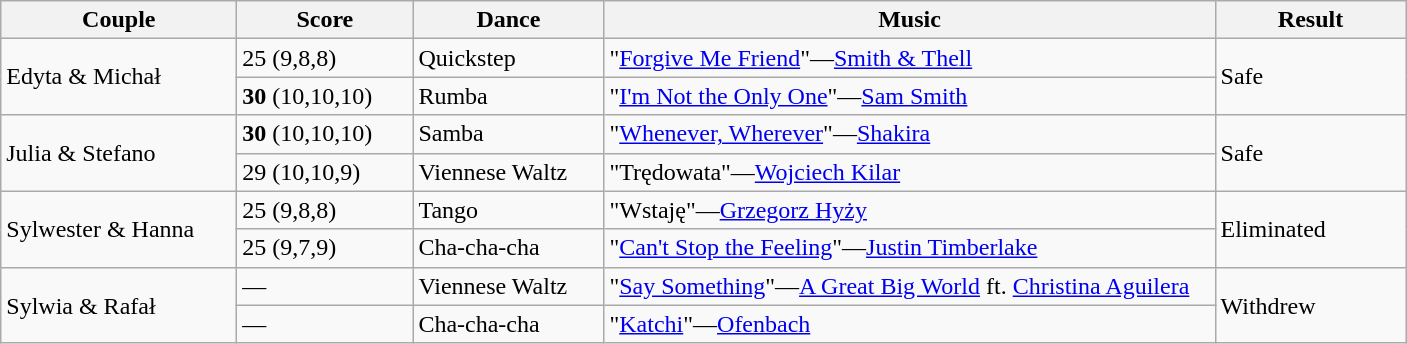<table class="wikitable">
<tr>
<th style="width:150px;">Couple</th>
<th style="width:110px;">Score</th>
<th style="width:120px;">Dance</th>
<th style="width:400px;">Music</th>
<th style="width:120px;">Result</th>
</tr>
<tr>
<td rowspan="2">Edyta & Michał</td>
<td>25 (9,8,8)</td>
<td>Quickstep</td>
<td>"<a href='#'>Forgive Me Friend</a>"—<a href='#'>Smith & Thell</a></td>
<td rowspan="2">Safe</td>
</tr>
<tr>
<td><strong>30</strong> (10,10,10)</td>
<td>Rumba</td>
<td>"<a href='#'>I'm Not the Only One</a>"—<a href='#'>Sam Smith</a></td>
</tr>
<tr>
<td rowspan="2">Julia & Stefano</td>
<td><strong>30</strong> (10,10,10)</td>
<td>Samba</td>
<td>"<a href='#'>Whenever, Wherever</a>"—<a href='#'>Shakira</a></td>
<td rowspan="2">Safe</td>
</tr>
<tr>
<td>29 (10,10,9)</td>
<td>Viennese Waltz</td>
<td>"Trędowata"—<a href='#'>Wojciech Kilar</a></td>
</tr>
<tr>
<td rowspan="2">Sylwester & Hanna</td>
<td>25 (9,8,8)</td>
<td>Tango</td>
<td>"Wstaję"—<a href='#'>Grzegorz Hyży</a></td>
<td rowspan="2">Eliminated</td>
</tr>
<tr>
<td>25 (9,7,9)</td>
<td>Cha-cha-cha</td>
<td>"<a href='#'>Can't Stop the Feeling</a>"—<a href='#'>Justin Timberlake</a></td>
</tr>
<tr>
<td rowspan="2">Sylwia & Rafał</td>
<td>—</td>
<td>Viennese Waltz</td>
<td>"<a href='#'>Say Something</a>"—<a href='#'>A Great Big World</a> ft. <a href='#'>Christina Aguilera</a></td>
<td rowspan="2">Withdrew</td>
</tr>
<tr>
<td>—</td>
<td>Cha-cha-cha</td>
<td>"<a href='#'>Katchi</a>"—<a href='#'>Ofenbach</a></td>
</tr>
</table>
